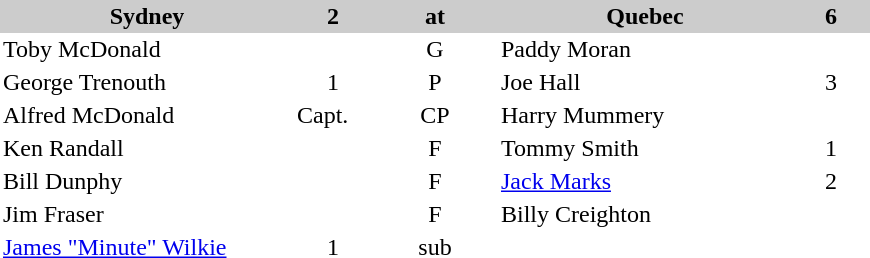<table cellpadding=2 cellspacing=0 border=0>
<tr bgcolor=#cccccc>
<th style="width:12em">Sydney</th>
<th style="width:3em">2</th>
<th style="width:5em">at</th>
<th style="width:12em">Quebec</th>
<th style="width:3em">6</th>
</tr>
<tr>
<td>Toby McDonald</td>
<td></td>
<td align=center>G</td>
<td>Paddy Moran</td>
<td></td>
<td></td>
</tr>
<tr>
<td>George Trenouth</td>
<td align=center>1</td>
<td align=center>P</td>
<td>Joe Hall</td>
<td align=center>3</td>
<td></td>
</tr>
<tr>
<td>Alfred McDonald</td>
<td>Capt.</td>
<td align=center>CP</td>
<td>Harry Mummery</td>
<td></td>
<td></td>
</tr>
<tr>
<td>Ken Randall</td>
<td></td>
<td align=center>F</td>
<td>Tommy Smith</td>
<td align=center>1</td>
<td></td>
</tr>
<tr>
<td>Bill Dunphy</td>
<td></td>
<td align=center>F</td>
<td><a href='#'>Jack Marks</a></td>
<td align=center>2</td>
<td></td>
</tr>
<tr>
<td>Jim Fraser</td>
<td></td>
<td align=center>F</td>
<td>Billy Creighton</td>
<td></td>
<td></td>
</tr>
<tr>
<td><a href='#'>James "Minute" Wilkie</a></td>
<td align=center>1</td>
<td align=center>sub</td>
<td></td>
<td></td>
<td></td>
</tr>
<tr>
</tr>
</table>
